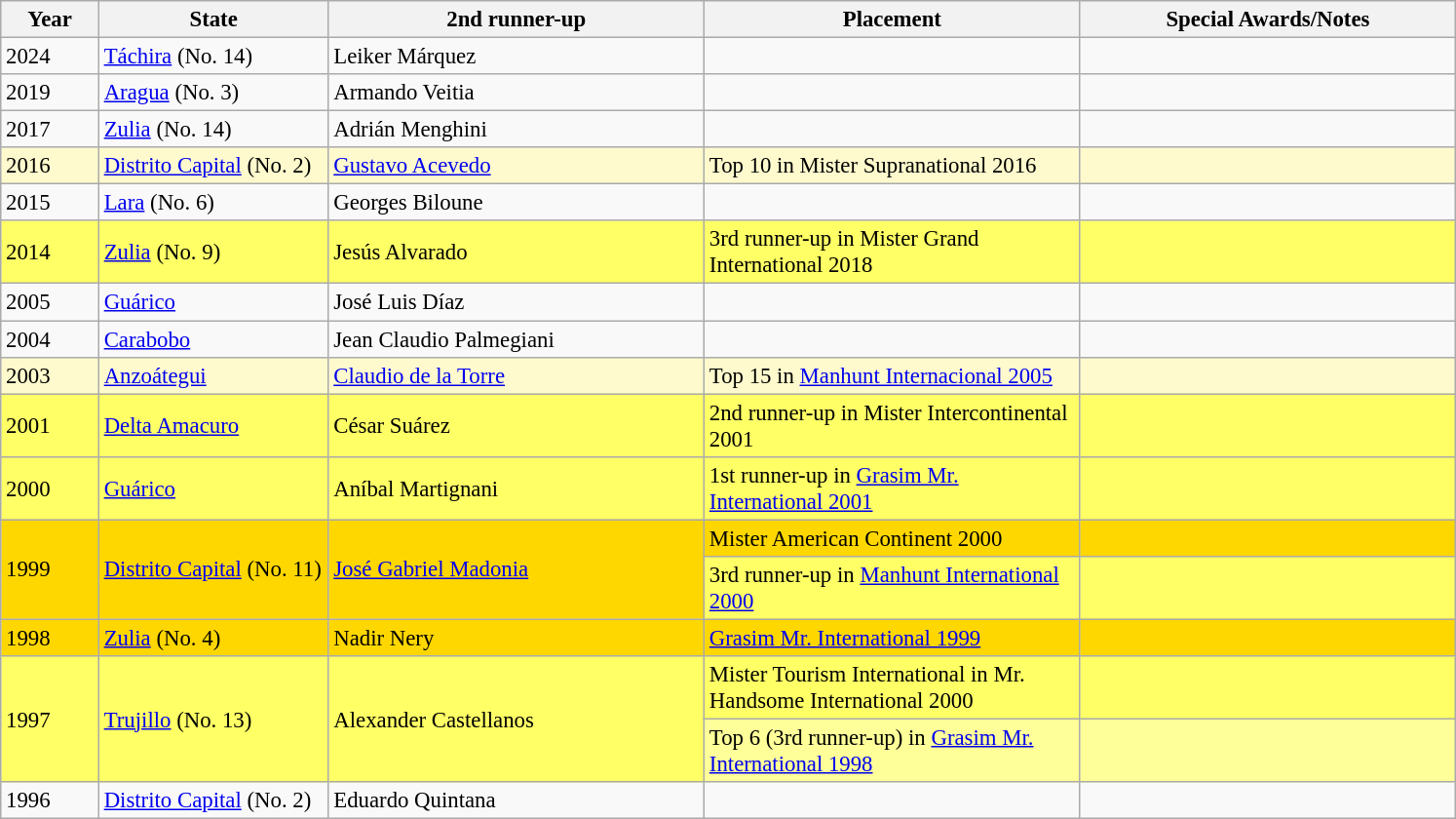<table class="wikitable" style="font-size: 95%;">
<tr>
<th width="60">Year</th>
<th width="150">State</th>
<th width="250">2nd runner-up</th>
<th width="250">Placement</th>
<th width="250">Special Awards/Notes</th>
</tr>
<tr>
<td>2024</td>
<td><a href='#'>Táchira</a> (No. 14)</td>
<td>Leiker Márquez</td>
<td></td>
<td></td>
</tr>
<tr>
<td>2019</td>
<td><a href='#'>Aragua</a> (No. 3)</td>
<td>Armando Veitia</td>
<td></td>
<td></td>
</tr>
<tr>
<td>2017</td>
<td><a href='#'>Zulia</a> (No. 14)</td>
<td>Adrián Menghini</td>
<td></td>
<td></td>
</tr>
<tr style="background-color:#FFFACD;">
<td>2016</td>
<td><a href='#'>Distrito Capital</a> (No. 2)</td>
<td><a href='#'>Gustavo Acevedo</a></td>
<td>Top 10 in Mister Supranational 2016</td>
<td></td>
</tr>
<tr>
<td>2015</td>
<td><a href='#'>Lara</a> (No. 6)</td>
<td>Georges Biloune</td>
<td></td>
<td></td>
</tr>
<tr style="background-color:#FFFF66;">
<td>2014</td>
<td><a href='#'>Zulia</a> (No. 9)</td>
<td>Jesús Alvarado</td>
<td>3rd runner-up in Mister Grand International 2018</td>
<td></td>
</tr>
<tr>
<td>2005</td>
<td><a href='#'>Guárico</a></td>
<td>José Luis Díaz</td>
<td></td>
<td></td>
</tr>
<tr>
<td>2004</td>
<td><a href='#'>Carabobo</a></td>
<td>Jean Claudio Palmegiani</td>
<td></td>
<td></td>
</tr>
<tr style="background-color:#FFFACD;">
<td>2003</td>
<td><a href='#'>Anzoátegui</a></td>
<td><a href='#'>Claudio de la Torre</a></td>
<td>Top 15 in <a href='#'>Manhunt Internacional 2005</a></td>
<td></td>
</tr>
<tr style="background-color:#FFFF66;">
<td>2001</td>
<td><a href='#'>Delta Amacuro</a></td>
<td>César Suárez</td>
<td>2nd runner-up in Mister Intercontinental 2001</td>
<td></td>
</tr>
<tr style="background-color:#FFFF66;">
<td>2000</td>
<td><a href='#'>Guárico</a></td>
<td>Aníbal Martignani</td>
<td>1st runner-up in <a href='#'>Grasim Mr. International 2001</a></td>
<td></td>
</tr>
<tr style="background-color:GOLD;">
<td rowspan="2">1999</td>
<td rowspan="2"><a href='#'>Distrito Capital</a> (No. 11)</td>
<td rowspan="2"><a href='#'>José Gabriel Madonia</a></td>
<td>Mister American Continent 2000</td>
<td></td>
</tr>
<tr style="background-color:#FFFF66;">
<td>3rd runner-up in <a href='#'>Manhunt International 2000</a></td>
<td></td>
</tr>
<tr style="background-color:GOLD;">
<td>1998</td>
<td><a href='#'>Zulia</a> (No. 4)</td>
<td>Nadir Nery</td>
<td><a href='#'>Grasim Mr. International 1999</a></td>
<td></td>
</tr>
<tr style="background-color:#FFFF66;">
<td rowspan="2">1997</td>
<td rowspan="2"><a href='#'>Trujillo</a> (No. 13)</td>
<td rowspan="2">Alexander Castellanos</td>
<td>Mister Tourism International in Mr. Handsome International 2000</td>
<td></td>
</tr>
<tr style="background-color:#FFFF99;">
<td>Top 6 (3rd runner-up) in <a href='#'>Grasim Mr. International 1998</a></td>
<td></td>
</tr>
<tr>
<td>1996</td>
<td><a href='#'>Distrito Capital</a> (No. 2)</td>
<td>Eduardo Quintana</td>
<td></td>
<td></td>
</tr>
</table>
